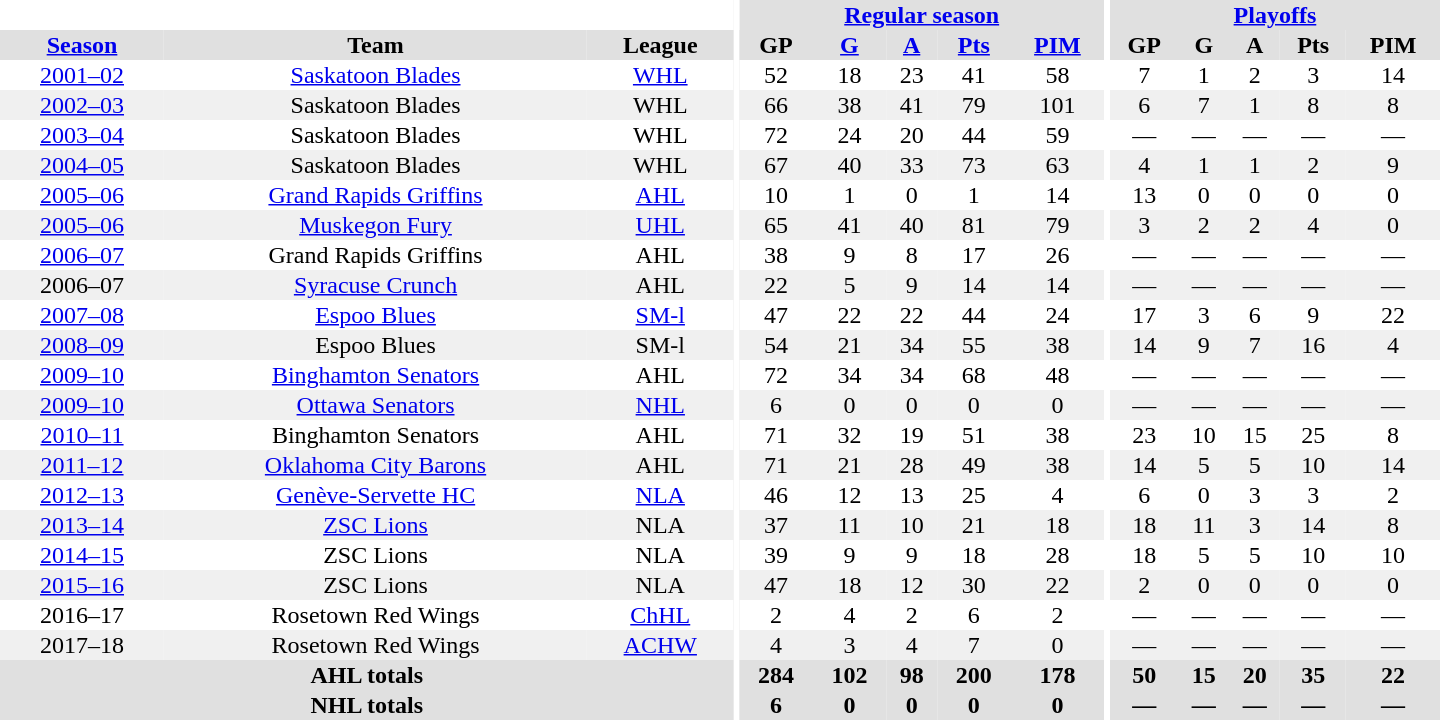<table border="0" cellpadding="1" cellspacing="0" style="text-align:center; width:60em">
<tr bgcolor="#e0e0e0">
<th colspan="3" bgcolor="#ffffff"></th>
<th rowspan="100" bgcolor="#ffffff"></th>
<th colspan="5"><a href='#'>Regular season</a></th>
<th rowspan="100" bgcolor="#ffffff"></th>
<th colspan="5"><a href='#'>Playoffs</a></th>
</tr>
<tr bgcolor="#e0e0e0">
<th><a href='#'>Season</a></th>
<th>Team</th>
<th>League</th>
<th>GP</th>
<th><a href='#'>G</a></th>
<th><a href='#'>A</a></th>
<th><a href='#'>Pts</a></th>
<th><a href='#'>PIM</a></th>
<th>GP</th>
<th>G</th>
<th>A</th>
<th>Pts</th>
<th>PIM</th>
</tr>
<tr>
<td><a href='#'>2001–02</a></td>
<td><a href='#'>Saskatoon Blades</a></td>
<td><a href='#'>WHL</a></td>
<td>52</td>
<td>18</td>
<td>23</td>
<td>41</td>
<td>58</td>
<td>7</td>
<td>1</td>
<td>2</td>
<td>3</td>
<td>14</td>
</tr>
<tr bgcolor="#f0f0f0">
<td><a href='#'>2002–03</a></td>
<td>Saskatoon Blades</td>
<td>WHL</td>
<td>66</td>
<td>38</td>
<td>41</td>
<td>79</td>
<td>101</td>
<td>6</td>
<td>7</td>
<td>1</td>
<td>8</td>
<td>8</td>
</tr>
<tr>
<td><a href='#'>2003–04</a></td>
<td>Saskatoon Blades</td>
<td>WHL</td>
<td>72</td>
<td>24</td>
<td>20</td>
<td>44</td>
<td>59</td>
<td>—</td>
<td>—</td>
<td>—</td>
<td>—</td>
<td>—</td>
</tr>
<tr bgcolor="#f0f0f0">
<td><a href='#'>2004–05</a></td>
<td>Saskatoon Blades</td>
<td>WHL</td>
<td>67</td>
<td>40</td>
<td>33</td>
<td>73</td>
<td>63</td>
<td>4</td>
<td>1</td>
<td>1</td>
<td>2</td>
<td>9</td>
</tr>
<tr>
<td><a href='#'>2005–06</a></td>
<td><a href='#'>Grand Rapids Griffins</a></td>
<td><a href='#'>AHL</a></td>
<td>10</td>
<td>1</td>
<td>0</td>
<td>1</td>
<td>14</td>
<td>13</td>
<td>0</td>
<td>0</td>
<td>0</td>
<td>0</td>
</tr>
<tr bgcolor="#f0f0f0">
<td><a href='#'>2005–06</a></td>
<td><a href='#'>Muskegon Fury</a></td>
<td><a href='#'>UHL</a></td>
<td>65</td>
<td>41</td>
<td>40</td>
<td>81</td>
<td>79</td>
<td>3</td>
<td>2</td>
<td>2</td>
<td>4</td>
<td>0</td>
</tr>
<tr>
<td><a href='#'>2006–07</a></td>
<td>Grand Rapids Griffins</td>
<td>AHL</td>
<td>38</td>
<td>9</td>
<td>8</td>
<td>17</td>
<td>26</td>
<td>—</td>
<td>—</td>
<td>—</td>
<td>—</td>
<td>—</td>
</tr>
<tr bgcolor="#f0f0f0">
<td>2006–07</td>
<td><a href='#'>Syracuse Crunch</a></td>
<td>AHL</td>
<td>22</td>
<td>5</td>
<td>9</td>
<td>14</td>
<td>14</td>
<td>—</td>
<td>—</td>
<td>—</td>
<td>—</td>
<td>—</td>
</tr>
<tr>
<td><a href='#'>2007–08</a></td>
<td><a href='#'>Espoo Blues</a></td>
<td><a href='#'>SM-l</a></td>
<td>47</td>
<td>22</td>
<td>22</td>
<td>44</td>
<td>24</td>
<td>17</td>
<td>3</td>
<td>6</td>
<td>9</td>
<td>22</td>
</tr>
<tr bgcolor="#f0f0f0">
<td><a href='#'>2008–09</a></td>
<td>Espoo Blues</td>
<td>SM-l</td>
<td>54</td>
<td>21</td>
<td>34</td>
<td>55</td>
<td>38</td>
<td>14</td>
<td>9</td>
<td>7</td>
<td>16</td>
<td>4</td>
</tr>
<tr>
<td><a href='#'>2009–10</a></td>
<td><a href='#'>Binghamton Senators</a></td>
<td>AHL</td>
<td>72</td>
<td>34</td>
<td>34</td>
<td>68</td>
<td>48</td>
<td>—</td>
<td>—</td>
<td>—</td>
<td>—</td>
<td>—</td>
</tr>
<tr bgcolor="#f0f0f0">
<td><a href='#'>2009–10</a></td>
<td><a href='#'>Ottawa Senators</a></td>
<td><a href='#'>NHL</a></td>
<td>6</td>
<td>0</td>
<td>0</td>
<td>0</td>
<td>0</td>
<td>—</td>
<td>—</td>
<td>—</td>
<td>—</td>
<td>—</td>
</tr>
<tr>
<td><a href='#'>2010–11</a></td>
<td>Binghamton Senators</td>
<td>AHL</td>
<td>71</td>
<td>32</td>
<td>19</td>
<td>51</td>
<td>38</td>
<td>23</td>
<td>10</td>
<td>15</td>
<td>25</td>
<td>8</td>
</tr>
<tr bgcolor="#f0f0f0">
<td><a href='#'>2011–12</a></td>
<td><a href='#'>Oklahoma City Barons</a></td>
<td>AHL</td>
<td>71</td>
<td>21</td>
<td>28</td>
<td>49</td>
<td>38</td>
<td>14</td>
<td>5</td>
<td>5</td>
<td>10</td>
<td>14</td>
</tr>
<tr>
<td><a href='#'>2012–13</a></td>
<td><a href='#'>Genève-Servette HC</a></td>
<td><a href='#'>NLA</a></td>
<td>46</td>
<td>12</td>
<td>13</td>
<td>25</td>
<td>4</td>
<td>6</td>
<td>0</td>
<td>3</td>
<td>3</td>
<td>2</td>
</tr>
<tr bgcolor="#f0f0f0">
<td><a href='#'>2013–14</a></td>
<td><a href='#'>ZSC Lions</a></td>
<td>NLA</td>
<td>37</td>
<td>11</td>
<td>10</td>
<td>21</td>
<td>18</td>
<td>18</td>
<td>11</td>
<td>3</td>
<td>14</td>
<td>8</td>
</tr>
<tr>
<td><a href='#'>2014–15</a></td>
<td>ZSC Lions</td>
<td>NLA</td>
<td>39</td>
<td>9</td>
<td>9</td>
<td>18</td>
<td>28</td>
<td>18</td>
<td>5</td>
<td>5</td>
<td>10</td>
<td>10</td>
</tr>
<tr bgcolor="#f0f0f0">
<td><a href='#'>2015–16</a></td>
<td>ZSC Lions</td>
<td>NLA</td>
<td>47</td>
<td>18</td>
<td>12</td>
<td>30</td>
<td>22</td>
<td>2</td>
<td>0</td>
<td>0</td>
<td>0</td>
<td>0</td>
</tr>
<tr>
<td>2016–17</td>
<td>Rosetown Red Wings</td>
<td><a href='#'>ChHL</a></td>
<td>2</td>
<td>4</td>
<td>2</td>
<td>6</td>
<td>2</td>
<td>—</td>
<td>—</td>
<td>—</td>
<td>—</td>
<td>—</td>
</tr>
<tr bgcolor="#f0f0f0">
<td>2017–18</td>
<td>Rosetown Red Wings</td>
<td><a href='#'>ACHW</a></td>
<td>4</td>
<td>3</td>
<td>4</td>
<td>7</td>
<td>0</td>
<td>—</td>
<td>—</td>
<td>—</td>
<td>—</td>
<td>—</td>
</tr>
<tr bgcolor="#e0e0e0">
<th colspan="3">AHL totals</th>
<th>284</th>
<th>102</th>
<th>98</th>
<th>200</th>
<th>178</th>
<th>50</th>
<th>15</th>
<th>20</th>
<th>35</th>
<th>22</th>
</tr>
<tr bgcolor="#e0e0e0">
<th colspan="3">NHL totals</th>
<th>6</th>
<th>0</th>
<th>0</th>
<th>0</th>
<th>0</th>
<th>—</th>
<th>—</th>
<th>—</th>
<th>—</th>
<th>—</th>
</tr>
</table>
